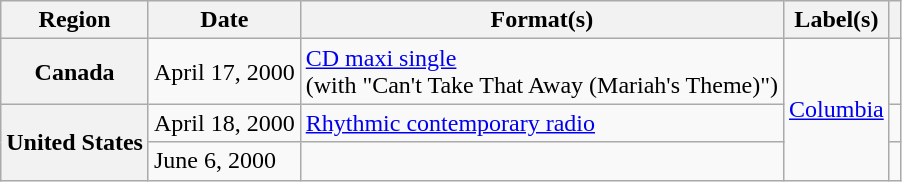<table class="wikitable sortable plainrowheaders">
<tr>
<th scope="col">Region</th>
<th scope="col">Date</th>
<th scope="col">Format(s)</th>
<th scope="col">Label(s)</th>
<th scope="col"></th>
</tr>
<tr>
<th scope="row">Canada</th>
<td>April 17, 2000</td>
<td><a href='#'>CD maxi single</a><br>(with "Can't Take That Away (Mariah's Theme)")</td>
<td rowspan="3"><a href='#'>Columbia</a></td>
<td></td>
</tr>
<tr>
<th scope="row" rowspan="2">United States</th>
<td>April 18, 2000</td>
<td><a href='#'>Rhythmic contemporary radio</a></td>
<td></td>
</tr>
<tr>
<td>June 6, 2000</td>
<td></td>
<td></td>
</tr>
</table>
